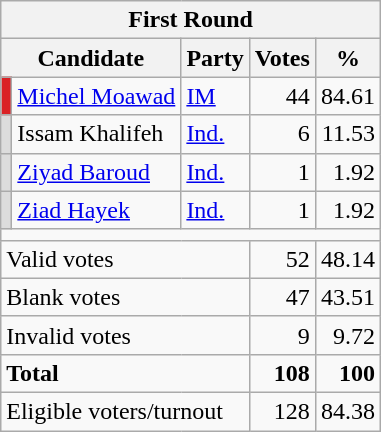<table class=wikitable style=text-align:right>
<tr>
<th colspan="5">First Round</th>
</tr>
<tr>
<th colspan=2>Candidate</th>
<th>Party</th>
<th>Votes</th>
<th>%</th>
</tr>
<tr>
<td bgcolor=#DA2125></td>
<td align=left><a href='#'>Michel Moawad</a></td>
<td align=left><a href='#'>IM</a></td>
<td>44</td>
<td>84.61</td>
</tr>
<tr>
<td bgcolor=#DCDCDC></td>
<td align=left>Issam Khalifeh</td>
<td align=left><a href='#'>Ind.</a></td>
<td>6</td>
<td>11.53</td>
</tr>
<tr>
<td bgcolor=#DCDCDC></td>
<td align=left><a href='#'>Ziyad Baroud</a></td>
<td align=left><a href='#'>Ind.</a></td>
<td>1</td>
<td>1.92</td>
</tr>
<tr>
<td bgcolor=#DCDCDC></td>
<td align=left><a href='#'>Ziad Hayek</a></td>
<td align=left><a href='#'>Ind.</a></td>
<td>1</td>
<td>1.92</td>
</tr>
<tr>
<td colspan=12></td>
</tr>
<tr>
<td style="text-align:left;" colspan=3>Valid votes</td>
<td>52</td>
<td>48.14</td>
</tr>
<tr>
<td style="text-align:left;" colspan=3>Blank votes</td>
<td>47</td>
<td>43.51</td>
</tr>
<tr>
<td style="text-align:left;" colspan=3>Invalid votes</td>
<td>9</td>
<td>9.72</td>
</tr>
<tr>
<td style="text-align:left;" colspan=3><strong>Total</strong></td>
<td><strong>108</strong></td>
<td><strong>100</strong></td>
</tr>
<tr>
<td style="text-align:left;" colspan=3>Eligible voters/turnout</td>
<td>128</td>
<td>84.38</td>
</tr>
</table>
